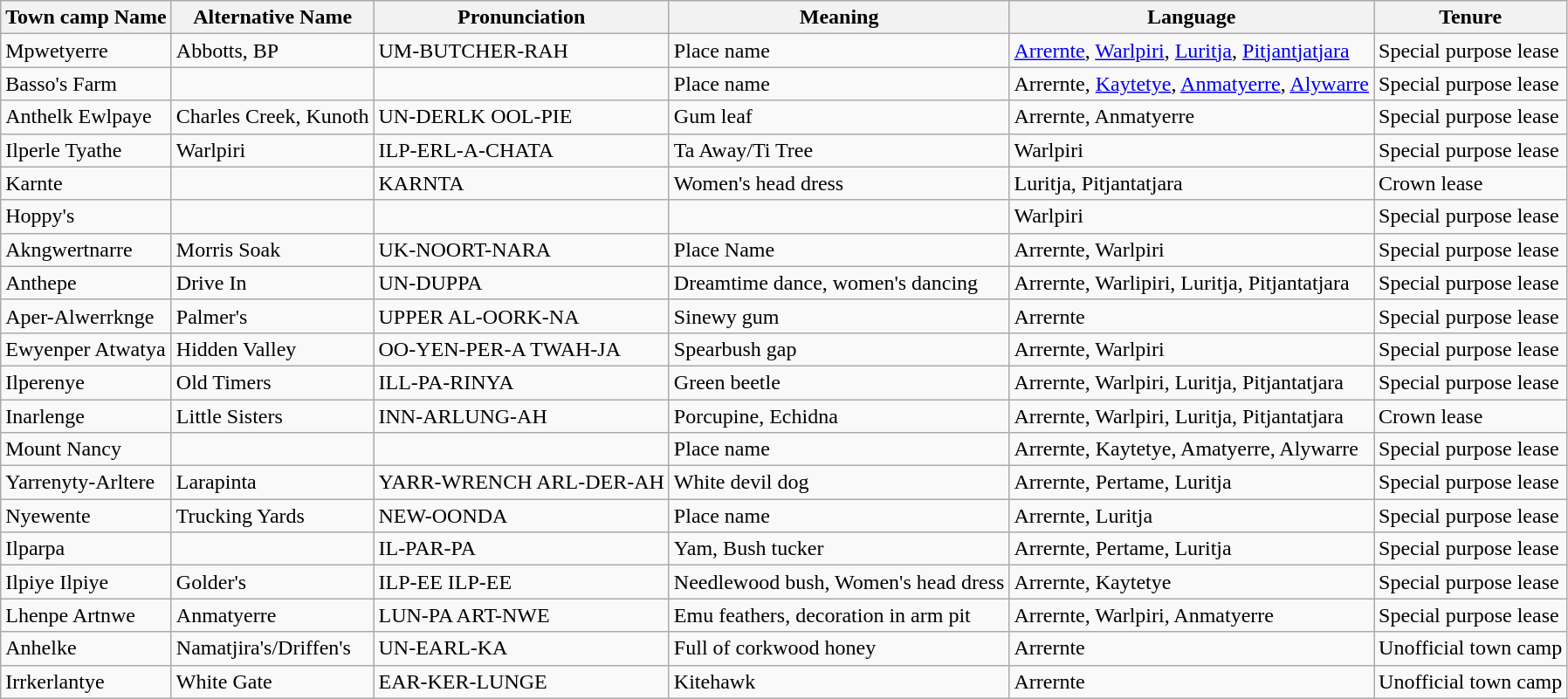<table class="wikitable sortable">
<tr>
<th>Town camp Name</th>
<th>Alternative Name</th>
<th>Pronunciation</th>
<th>Meaning</th>
<th>Language</th>
<th>Tenure</th>
</tr>
<tr>
<td>Mpwetyerre</td>
<td>Abbotts, BP</td>
<td>UM-BUTCHER-RAH</td>
<td>Place name</td>
<td><a href='#'>Arrernte</a>, <a href='#'>Warlpiri</a>, <a href='#'>Luritja</a>, <a href='#'>Pitjantjatjara</a></td>
<td>Special purpose lease</td>
</tr>
<tr>
<td>Basso's Farm</td>
<td></td>
<td></td>
<td>Place name</td>
<td>Arrernte, <a href='#'>Kaytetye</a>, <a href='#'>Anmatyerre</a>, <a href='#'>Alywarre</a></td>
<td>Special purpose lease</td>
</tr>
<tr>
<td>Anthelk Ewlpaye</td>
<td>Charles Creek, Kunoth</td>
<td>UN-DERLK OOL-PIE</td>
<td>Gum leaf</td>
<td>Arrernte, Anmatyerre</td>
<td>Special purpose lease</td>
</tr>
<tr>
<td>Ilperle Tyathe</td>
<td>Warlpiri</td>
<td>ILP-ERL-A-CHATA</td>
<td>Ta Away/Ti Tree</td>
<td>Warlpiri</td>
<td>Special purpose lease</td>
</tr>
<tr>
<td>Karnte</td>
<td></td>
<td>KARNTA</td>
<td>Women's head dress</td>
<td>Luritja, Pitjantatjara</td>
<td>Crown lease</td>
</tr>
<tr>
<td>Hoppy's</td>
<td></td>
<td></td>
<td></td>
<td>Warlpiri</td>
<td>Special purpose lease</td>
</tr>
<tr>
<td>Akngwertnarre</td>
<td>Morris Soak</td>
<td>UK-NOORT-NARA</td>
<td>Place Name</td>
<td>Arrernte, Warlpiri</td>
<td>Special purpose lease</td>
</tr>
<tr>
<td>Anthepe</td>
<td>Drive In</td>
<td>UN-DUPPA</td>
<td>Dreamtime dance, women's dancing</td>
<td>Arrernte, Warlipiri, Luritja, Pitjantatjara</td>
<td>Special purpose lease</td>
</tr>
<tr>
<td>Aper-Alwerrknge</td>
<td>Palmer's</td>
<td>UPPER AL-OORK-NA</td>
<td>Sinewy gum</td>
<td>Arrernte</td>
<td>Special purpose lease</td>
</tr>
<tr>
<td>Ewyenper Atwatya</td>
<td>Hidden Valley</td>
<td>OO-YEN-PER-A TWAH-JA</td>
<td>Spearbush gap</td>
<td>Arrernte, Warlpiri</td>
<td>Special purpose lease</td>
</tr>
<tr>
<td>Ilperenye</td>
<td>Old Timers</td>
<td>ILL-PA-RINYA</td>
<td>Green beetle</td>
<td>Arrernte, Warlpiri, Luritja, Pitjantatjara</td>
<td>Special purpose lease</td>
</tr>
<tr>
<td>Inarlenge</td>
<td>Little Sisters</td>
<td>INN-ARLUNG-AH</td>
<td>Porcupine, Echidna</td>
<td>Arrernte, Warlpiri, Luritja, Pitjantatjara</td>
<td>Crown lease</td>
</tr>
<tr>
<td>Mount Nancy</td>
<td></td>
<td></td>
<td>Place name</td>
<td>Arrernte, Kaytetye, Amatyerre, Alywarre</td>
<td>Special purpose lease</td>
</tr>
<tr>
<td>Yarrenyty-Arltere</td>
<td>Larapinta</td>
<td>YARR-WRENCH ARL-DER-AH</td>
<td>White devil dog</td>
<td>Arrernte, Pertame, Luritja</td>
<td>Special purpose lease</td>
</tr>
<tr>
<td>Nyewente</td>
<td>Trucking Yards</td>
<td>NEW-OONDA</td>
<td>Place name</td>
<td>Arrernte, Luritja</td>
<td>Special purpose lease</td>
</tr>
<tr>
<td>Ilparpa</td>
<td></td>
<td>IL-PAR-PA</td>
<td>Yam, Bush tucker</td>
<td>Arrernte, Pertame, Luritja</td>
<td>Special purpose lease</td>
</tr>
<tr>
<td>Ilpiye Ilpiye</td>
<td>Golder's</td>
<td>ILP-EE ILP-EE</td>
<td>Needlewood bush, Women's head dress</td>
<td>Arrernte, Kaytetye</td>
<td>Special purpose lease</td>
</tr>
<tr>
<td>Lhenpe Artnwe</td>
<td>Anmatyerre</td>
<td>LUN-PA ART-NWE</td>
<td>Emu feathers, decoration in arm pit</td>
<td>Arrernte, Warlpiri, Anmatyerre</td>
<td>Special purpose lease</td>
</tr>
<tr>
<td>Anhelke</td>
<td>Namatjira's/Driffen's</td>
<td>UN-EARL-KA</td>
<td>Full of corkwood honey</td>
<td>Arrernte</td>
<td>Unofficial town camp</td>
</tr>
<tr>
<td>Irrkerlantye</td>
<td>White Gate</td>
<td>EAR-KER-LUNGE</td>
<td>Kitehawk</td>
<td>Arrernte</td>
<td>Unofficial town camp</td>
</tr>
</table>
